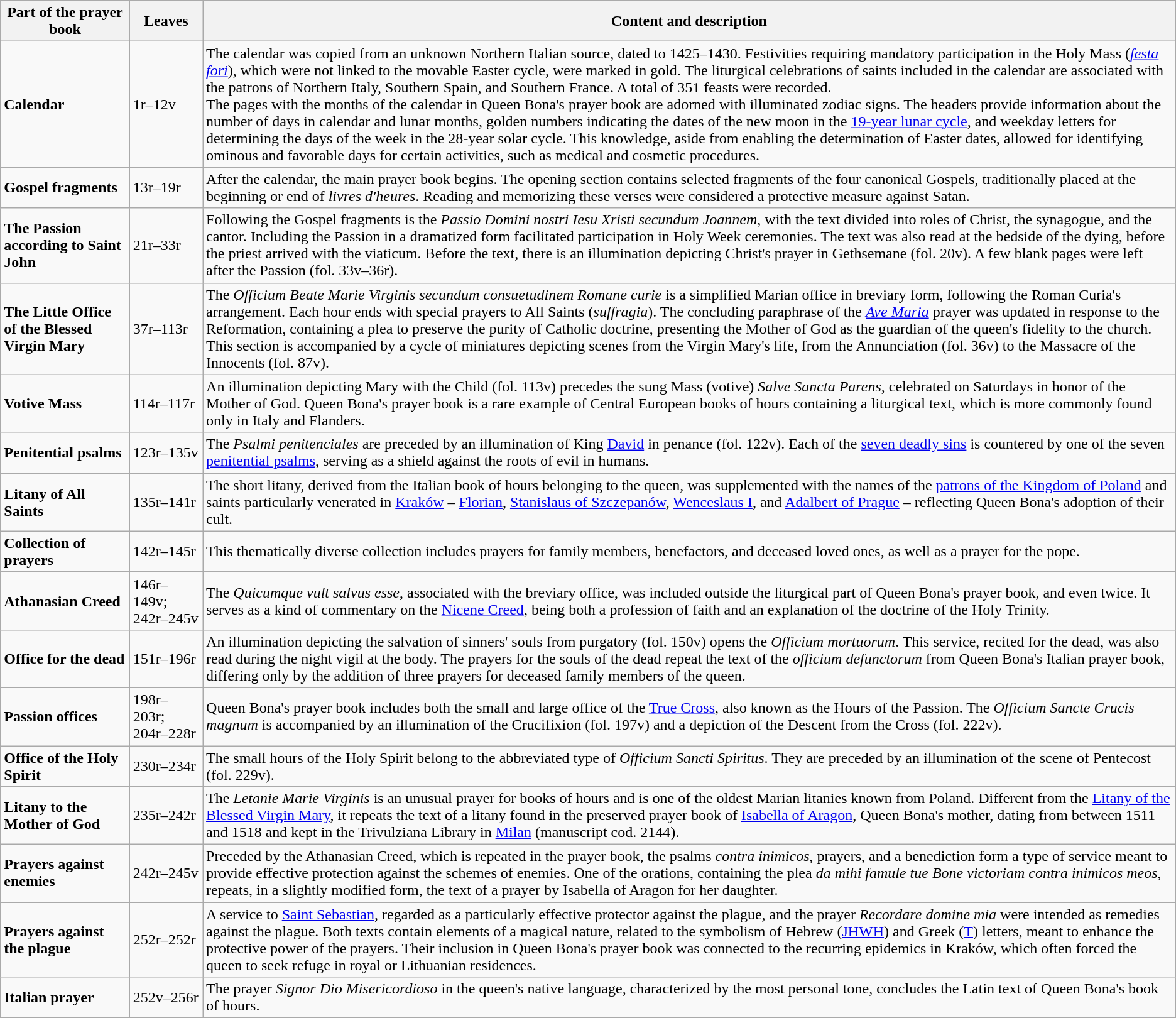<table class="wikitable sortable" cellspacing="16">
<tr>
<th>Part of the prayer book</th>
<th>Leaves</th>
<th>Content and description</th>
</tr>
<tr>
<td><strong>Calendar</strong></td>
<td>1r–12v</td>
<td>The calendar was copied from an unknown Northern Italian source, dated to 1425–1430. Festivities requiring mandatory participation in the Holy Mass (<em><a href='#'>festa fori</a></em>), which were not linked to the movable Easter cycle, were marked in gold. The liturgical celebrations of saints included in the calendar are associated with the patrons of Northern Italy, Southern Spain, and Southern France. A total of 351 feasts were recorded.<br>The pages with the months of the calendar in Queen Bona's prayer book are adorned with illuminated zodiac signs. The headers provide information about the number of days in calendar and lunar months, golden numbers indicating the dates of the new moon in the <a href='#'>19-year lunar cycle</a>, and weekday letters for determining the days of the week in the 28-year solar cycle. This knowledge, aside from enabling the determination of Easter dates, allowed for identifying ominous and favorable days for certain activities, such as medical and cosmetic procedures.</td>
</tr>
<tr>
<td><strong>Gospel fragments</strong></td>
<td>13r–19r</td>
<td>After the calendar, the main prayer book begins. The opening section contains selected fragments of the four canonical Gospels, traditionally placed at the beginning or end of <em>livres d'heures</em>. Reading and memorizing these verses were considered a protective measure against Satan.</td>
</tr>
<tr>
<td><strong>The Passion according to Saint John</strong></td>
<td>21r–33r</td>
<td>Following the Gospel fragments is the <em>Passio Domini nostri Iesu Xristi secundum Joannem</em>, with the text divided into roles of Christ, the synagogue, and the cantor. Including the Passion in a dramatized form facilitated participation in Holy Week ceremonies. The text was also read at the bedside of the dying, before the priest arrived with the viaticum. Before the text, there is an illumination depicting Christ's prayer in Gethsemane (fol. 20v). A few blank pages were left after the Passion (fol. 33v–36r).</td>
</tr>
<tr>
<td><strong>The Little Office of the Blessed Virgin Mary</strong></td>
<td>37r–113r</td>
<td>The <em>Officium Beate Marie Virginis secundum consuetudinem Romane curie</em> is a simplified Marian office in breviary form, following the Roman Curia's arrangement. Each hour ends with special prayers to All Saints (<em>suffragia</em>). The concluding paraphrase of the <em><a href='#'>Ave Maria</a></em> prayer was updated in response to the Reformation, containing a plea to preserve the purity of Catholic doctrine, presenting the Mother of God as the guardian of the queen's fidelity to the church. This section is accompanied by a cycle of miniatures depicting scenes from the Virgin Mary's life, from the Annunciation (fol. 36v) to the Massacre of the Innocents (fol. 87v).</td>
</tr>
<tr>
<td><strong>Votive Mass</strong></td>
<td>114r–117r</td>
<td>An illumination depicting Mary with the Child (fol. 113v) precedes the sung Mass (votive) <em>Salve Sancta Parens</em>, celebrated on Saturdays in honor of the Mother of God. Queen Bona's prayer book is a rare example of Central European books of hours containing a liturgical text, which is more commonly found only in Italy and Flanders.</td>
</tr>
<tr>
<td><strong>Penitential psalms</strong></td>
<td>123r–135v</td>
<td>The <em>Psalmi penitenciales</em> are preceded by an illumination of King <a href='#'>David</a> in penance (fol. 122v). Each of the <a href='#'>seven deadly sins</a> is countered by one of the seven <a href='#'>penitential psalms</a>, serving as a shield against the roots of evil in humans.</td>
</tr>
<tr>
<td><strong>Litany of All Saints</strong></td>
<td>135r–141r</td>
<td>The short litany, derived from the Italian book of hours belonging to the queen, was supplemented with the names of the <a href='#'>patrons of the Kingdom of Poland</a> and saints particularly venerated in <a href='#'>Kraków</a> – <a href='#'>Florian</a>, <a href='#'>Stanislaus of Szczepanów</a>, <a href='#'>Wenceslaus I</a>, and <a href='#'>Adalbert of Prague</a> – reflecting Queen Bona's adoption of their cult.</td>
</tr>
<tr>
<td><strong>Collection of prayers</strong></td>
<td>142r–145r</td>
<td>This thematically diverse collection includes prayers for family members, benefactors, and deceased loved ones, as well as a prayer for the pope.</td>
</tr>
<tr>
<td><strong>Athanasian Creed</strong></td>
<td>146r–149v; 242r–245v</td>
<td>The <em>Quicumque vult salvus esse</em>, associated with the breviary office, was included outside the liturgical part of Queen Bona's prayer book, and even twice. It serves as a kind of commentary on the <a href='#'>Nicene Creed</a>, being both a profession of faith and an explanation of the doctrine of the Holy Trinity.</td>
</tr>
<tr>
<td><strong>Office for the dead</strong></td>
<td>151r–196r</td>
<td>An illumination depicting the salvation of sinners' souls from purgatory (fol. 150v) opens the <em>Officium mortuorum</em>. This service, recited for the dead, was also read during the night vigil at the body. The prayers for the souls of the dead repeat the text of the <em>officium defunctorum</em> from Queen Bona's Italian prayer book, differing only by the addition of three prayers for deceased family members of the queen.</td>
</tr>
<tr>
<td><strong>Passion offices</strong></td>
<td>198r–203r; 204r–228r</td>
<td>Queen Bona's prayer book includes both the small and large office of the <a href='#'>True Cross</a>, also known as the Hours of the Passion. The <em>Officium Sancte Crucis magnum</em> is accompanied by an illumination of the Crucifixion (fol. 197v) and a depiction of the Descent from the Cross (fol. 222v).</td>
</tr>
<tr>
<td><strong>Office of the Holy Spirit</strong></td>
<td>230r–234r</td>
<td>The small hours of the Holy Spirit belong to the abbreviated type of <em>Officium Sancti Spiritus</em>. They are preceded by an illumination of the scene of Pentecost (fol. 229v).</td>
</tr>
<tr>
<td><strong>Litany to the Mother of God</strong></td>
<td>235r–242r</td>
<td>The <em>Letanie Marie Virginis</em> is an unusual prayer for books of hours and is one of the oldest Marian litanies known from Poland. Different from the <a href='#'>Litany of the Blessed Virgin Mary</a>, it repeats the text of a litany found in the preserved prayer book of <a href='#'>Isabella of Aragon</a>, Queen Bona's mother, dating from between 1511 and 1518 and kept in the Trivulziana Library in <a href='#'>Milan</a> (manuscript cod. 2144).</td>
</tr>
<tr>
<td><strong>Prayers against enemies</strong></td>
<td>242r–245v</td>
<td>Preceded by the Athanasian Creed, which is repeated in the prayer book, the psalms <em>contra inimicos</em>, prayers, and a benediction form a type of service meant to provide effective protection against the schemes of enemies. One of the orations, containing the plea <em>da mihi famule tue Bone victoriam contra inimicos meos</em>, repeats, in a slightly modified form, the text of a prayer by Isabella of Aragon for her daughter.</td>
</tr>
<tr>
<td><strong>Prayers against the plague</strong></td>
<td>252r–252r</td>
<td>A service to <a href='#'>Saint Sebastian</a>, regarded as a particularly effective protector against the plague, and the prayer <em>Recordare domine mia</em> were intended as remedies against the plague. Both texts contain elements of a magical nature, related to the symbolism of Hebrew (<a href='#'>JHWH</a>) and Greek (<a href='#'>T</a>) letters, meant to enhance the protective power of the prayers. Their inclusion in Queen Bona's prayer book was connected to the recurring epidemics in Kraków, which often forced the queen to seek refuge in royal or Lithuanian residences.</td>
</tr>
<tr>
<td><strong>Italian prayer</strong></td>
<td>252v–256r</td>
<td>The prayer <em>Signor Dio Misericordioso</em> in the queen's native language, characterized by the most personal tone, concludes the Latin text of Queen Bona's book of hours.</td>
</tr>
</table>
